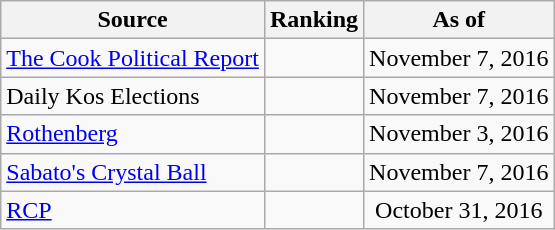<table class="wikitable" style="text-align:center">
<tr>
<th>Source</th>
<th>Ranking</th>
<th>As of</th>
</tr>
<tr>
<td align=left><a href='#'>The Cook Political Report</a></td>
<td></td>
<td>November 7, 2016</td>
</tr>
<tr>
<td align=left>Daily Kos Elections</td>
<td></td>
<td>November 7, 2016</td>
</tr>
<tr>
<td align=left><a href='#'>Rothenberg</a></td>
<td></td>
<td>November 3, 2016</td>
</tr>
<tr>
<td align=left><a href='#'>Sabato's Crystal Ball</a></td>
<td></td>
<td>November 7, 2016</td>
</tr>
<tr>
<td align="left"><a href='#'>RCP</a></td>
<td></td>
<td>October 31, 2016</td>
</tr>
</table>
